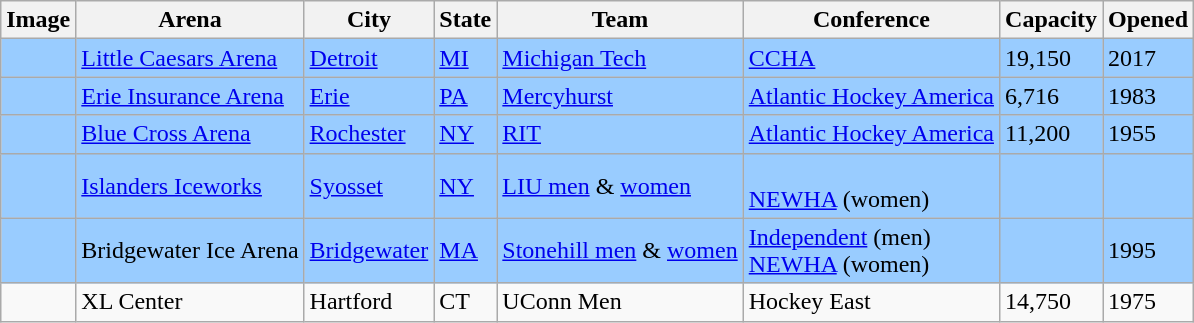<table class="wikitable sortable">
<tr>
<th class=unsortable>Image</th>
<th>Arena</th>
<th>City</th>
<th>State</th>
<th>Team</th>
<th>Conference</th>
<th>Capacity</th>
<th>Opened</th>
</tr>
<tr style="background:#9cf;">
<td></td>
<td><a href='#'>Little Caesars Arena</a></td>
<td><a href='#'>Detroit</a></td>
<td><a href='#'>MI</a></td>
<td><a href='#'>Michigan Tech</a></td>
<td><a href='#'>CCHA</a></td>
<td>19,150</td>
<td>2017</td>
</tr>
<tr style="background:#9cf;">
<td></td>
<td><a href='#'>Erie Insurance Arena</a></td>
<td><a href='#'>Erie</a></td>
<td><a href='#'>PA</a></td>
<td><a href='#'>Mercyhurst</a></td>
<td><a href='#'>Atlantic Hockey America</a></td>
<td>6,716</td>
<td>1983</td>
</tr>
<tr style="background:#9cf;">
<td></td>
<td><a href='#'>Blue Cross Arena</a></td>
<td><a href='#'>Rochester</a></td>
<td><a href='#'>NY</a></td>
<td><a href='#'>RIT</a></td>
<td><a href='#'>Atlantic Hockey America</a></td>
<td>11,200</td>
<td>1955</td>
</tr>
<tr style="background:#9cf;">
<td></td>
<td><a href='#'>Islanders Iceworks</a></td>
<td><a href='#'>Syosset</a></td>
<td><a href='#'>NY</a></td>
<td><a href='#'>LIU men</a> & <a href='#'>women</a></td>
<td><br><a href='#'>NEWHA</a> (women)</td>
<td></td>
<td></td>
</tr>
<tr bgcolor=#9cf>
<td></td>
<td>Bridgewater Ice Arena</td>
<td><a href='#'>Bridgewater</a></td>
<td><a href='#'>MA</a></td>
<td><a href='#'>Stonehill men</a> & <a href='#'>women</a></td>
<td><a href='#'>Independent</a> (men)<br><a href='#'>NEWHA</a> (women)</td>
<td></td>
<td>1995</td>
</tr>
<tr>
<td></td>
<td>XL Center</td>
<td>Hartford</td>
<td>CT</td>
<td>UConn Men</td>
<td>Hockey East</td>
<td>14,750</td>
<td>1975</td>
</tr>
</table>
